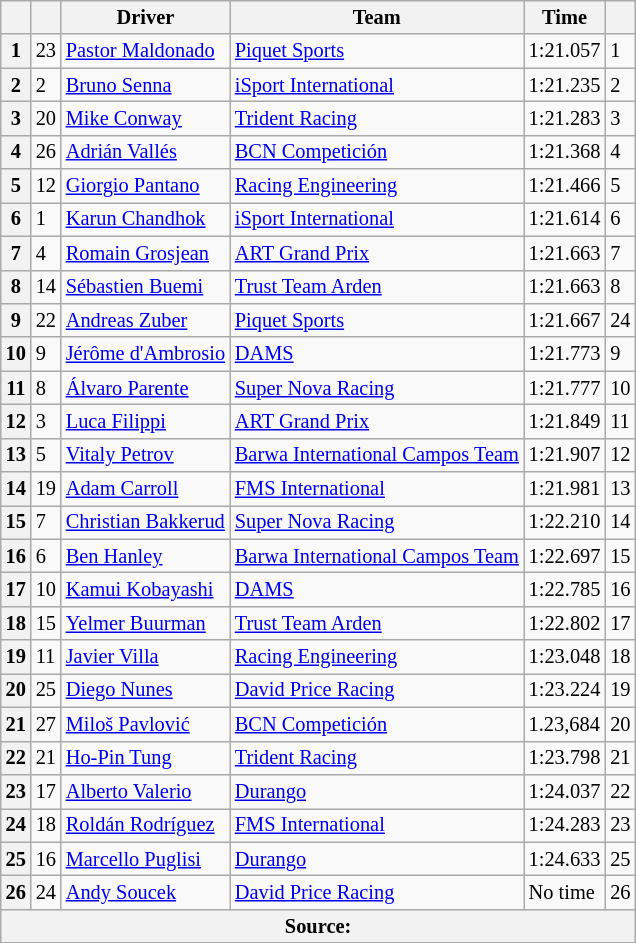<table class="wikitable" style="font-size:85%">
<tr>
<th></th>
<th></th>
<th>Driver</th>
<th>Team</th>
<th>Time</th>
<th></th>
</tr>
<tr>
<th>1</th>
<td>23</td>
<td> <a href='#'>Pastor Maldonado</a></td>
<td><a href='#'>Piquet Sports</a></td>
<td>1:21.057</td>
<td>1</td>
</tr>
<tr>
<th>2</th>
<td>2</td>
<td> <a href='#'>Bruno Senna</a></td>
<td><a href='#'>iSport International</a></td>
<td>1:21.235</td>
<td>2</td>
</tr>
<tr>
<th>3</th>
<td>20</td>
<td> <a href='#'>Mike Conway</a></td>
<td><a href='#'>Trident Racing</a></td>
<td>1:21.283</td>
<td>3</td>
</tr>
<tr>
<th>4</th>
<td>26</td>
<td> <a href='#'>Adrián Vallés</a></td>
<td><a href='#'>BCN Competición</a></td>
<td>1:21.368</td>
<td>4</td>
</tr>
<tr>
<th>5</th>
<td>12</td>
<td> <a href='#'>Giorgio Pantano</a></td>
<td><a href='#'>Racing Engineering</a></td>
<td>1:21.466</td>
<td>5</td>
</tr>
<tr>
<th>6</th>
<td>1</td>
<td> <a href='#'>Karun Chandhok</a></td>
<td><a href='#'>iSport International</a></td>
<td>1:21.614</td>
<td>6</td>
</tr>
<tr>
<th>7</th>
<td>4</td>
<td> <a href='#'>Romain Grosjean</a></td>
<td><a href='#'>ART Grand Prix</a></td>
<td>1:21.663</td>
<td>7</td>
</tr>
<tr>
<th>8</th>
<td>14</td>
<td> <a href='#'>Sébastien Buemi</a></td>
<td><a href='#'>Trust Team Arden</a></td>
<td>1:21.663</td>
<td>8</td>
</tr>
<tr>
<th>9</th>
<td>22</td>
<td> <a href='#'>Andreas Zuber</a></td>
<td><a href='#'>Piquet Sports</a></td>
<td>1:21.667</td>
<td>24</td>
</tr>
<tr>
<th>10</th>
<td>9</td>
<td> <a href='#'>Jérôme d'Ambrosio</a></td>
<td><a href='#'>DAMS</a></td>
<td>1:21.773</td>
<td>9</td>
</tr>
<tr>
<th>11</th>
<td>8</td>
<td> <a href='#'>Álvaro Parente</a></td>
<td><a href='#'>Super Nova Racing</a></td>
<td>1:21.777</td>
<td>10</td>
</tr>
<tr>
<th>12</th>
<td>3</td>
<td> <a href='#'>Luca Filippi</a></td>
<td><a href='#'>ART Grand Prix</a></td>
<td>1:21.849</td>
<td>11</td>
</tr>
<tr>
<th>13</th>
<td>5</td>
<td> <a href='#'>Vitaly Petrov</a></td>
<td><a href='#'>Barwa International Campos Team</a></td>
<td>1:21.907</td>
<td>12</td>
</tr>
<tr>
<th>14</th>
<td>19</td>
<td> <a href='#'>Adam Carroll</a></td>
<td><a href='#'>FMS International</a></td>
<td>1:21.981</td>
<td>13</td>
</tr>
<tr>
<th>15</th>
<td>7</td>
<td> <a href='#'>Christian Bakkerud</a></td>
<td><a href='#'>Super Nova Racing</a></td>
<td>1:22.210</td>
<td>14</td>
</tr>
<tr>
<th>16</th>
<td>6</td>
<td> <a href='#'>Ben Hanley</a></td>
<td><a href='#'>Barwa International Campos Team</a></td>
<td>1:22.697</td>
<td>15</td>
</tr>
<tr>
<th>17</th>
<td>10</td>
<td> <a href='#'>Kamui Kobayashi</a></td>
<td><a href='#'>DAMS</a></td>
<td>1:22.785</td>
<td>16</td>
</tr>
<tr>
<th>18</th>
<td>15</td>
<td> <a href='#'>Yelmer Buurman</a></td>
<td><a href='#'>Trust Team Arden</a></td>
<td>1:22.802</td>
<td>17</td>
</tr>
<tr>
<th>19</th>
<td>11</td>
<td> <a href='#'>Javier Villa</a></td>
<td><a href='#'>Racing Engineering</a></td>
<td>1:23.048</td>
<td>18</td>
</tr>
<tr>
<th>20</th>
<td>25</td>
<td> <a href='#'>Diego Nunes</a></td>
<td><a href='#'>David Price Racing</a></td>
<td>1:23.224</td>
<td>19</td>
</tr>
<tr>
<th>21</th>
<td>27</td>
<td> <a href='#'>Miloš Pavlović</a></td>
<td><a href='#'>BCN Competición</a></td>
<td>1.23,684</td>
<td>20</td>
</tr>
<tr>
<th>22</th>
<td>21</td>
<td> <a href='#'>Ho-Pin Tung</a></td>
<td><a href='#'>Trident Racing</a></td>
<td>1:23.798</td>
<td>21</td>
</tr>
<tr>
<th>23</th>
<td>17</td>
<td> <a href='#'>Alberto Valerio</a></td>
<td><a href='#'>Durango</a></td>
<td>1:24.037</td>
<td>22</td>
</tr>
<tr>
<th>24</th>
<td>18</td>
<td> <a href='#'>Roldán Rodríguez</a></td>
<td><a href='#'>FMS International</a></td>
<td>1:24.283</td>
<td>23</td>
</tr>
<tr>
<th>25</th>
<td>16</td>
<td> <a href='#'>Marcello Puglisi</a></td>
<td><a href='#'>Durango</a></td>
<td>1:24.633</td>
<td>25</td>
</tr>
<tr>
<th>26</th>
<td>24</td>
<td> <a href='#'>Andy Soucek</a></td>
<td><a href='#'>David Price Racing</a></td>
<td>No time</td>
<td>26</td>
</tr>
<tr>
<th colspan="6">Source:</th>
</tr>
<tr>
</tr>
</table>
